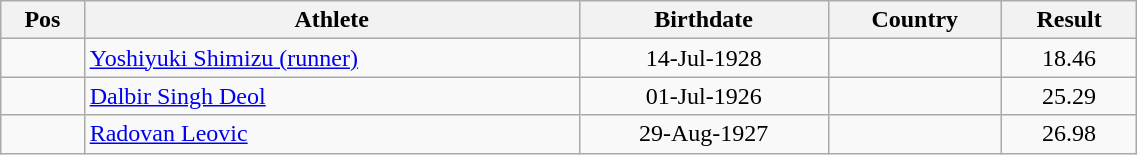<table class="wikitable"  style="text-align:center; width:60%;">
<tr>
<th>Pos</th>
<th>Athlete</th>
<th>Birthdate</th>
<th>Country</th>
<th>Result</th>
</tr>
<tr>
<td align=center></td>
<td align=left><a href='#'>Yoshiyuki Shimizu (runner)</a></td>
<td>14-Jul-1928</td>
<td align=left></td>
<td>18.46</td>
</tr>
<tr>
<td align=center></td>
<td align=left><a href='#'>Dalbir Singh Deol</a></td>
<td>01-Jul-1926</td>
<td align=left></td>
<td>25.29</td>
</tr>
<tr>
<td align=center></td>
<td align=left><a href='#'>Radovan Leovic</a></td>
<td>29-Aug-1927</td>
<td align=left></td>
<td>26.98</td>
</tr>
</table>
